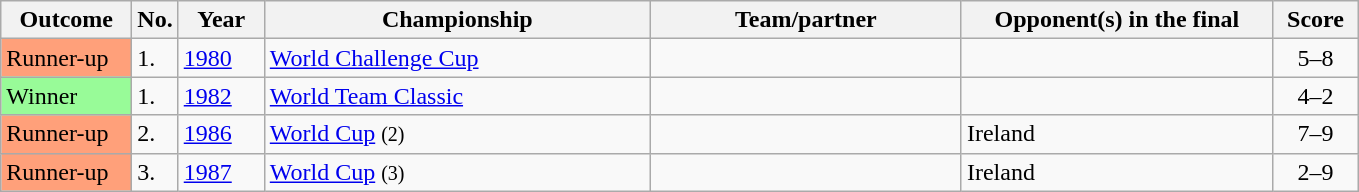<table class="wikitable sortable">
<tr>
<th width="80">Outcome</th>
<th width="20">No.</th>
<th width="50">Year</th>
<th style="width:250px;">Championship</th>
<th style="width:200px;">Team/partner</th>
<th style="width:200px;">Opponent(s) in the final</th>
<th style="width:50px;">Score</th>
</tr>
<tr>
<td style="background:#ffa07a;">Runner-up</td>
<td>1.</td>
<td><a href='#'>1980</a></td>
<td><a href='#'>World Challenge Cup</a></td>
<td></td>
<td></td>
<td align="center">5–8</td>
</tr>
<tr>
<td style="background:#98fb98;">Winner</td>
<td>1.</td>
<td><a href='#'>1982</a></td>
<td><a href='#'>World Team Classic</a></td>
<td></td>
<td></td>
<td align="center">4–2</td>
</tr>
<tr>
<td style="background:#ffa07a;">Runner-up</td>
<td>2.</td>
<td><a href='#'>1986</a></td>
<td><a href='#'>World Cup</a> <small>(2)</small></td>
<td></td>
<td>  Ireland</td>
<td align="center">7–9</td>
</tr>
<tr>
<td style="background:#ffa07a;">Runner-up</td>
<td>3.</td>
<td><a href='#'>1987</a></td>
<td><a href='#'>World Cup</a> <small>(3)</small></td>
<td></td>
<td>  Ireland</td>
<td align="center">2–9</td>
</tr>
</table>
